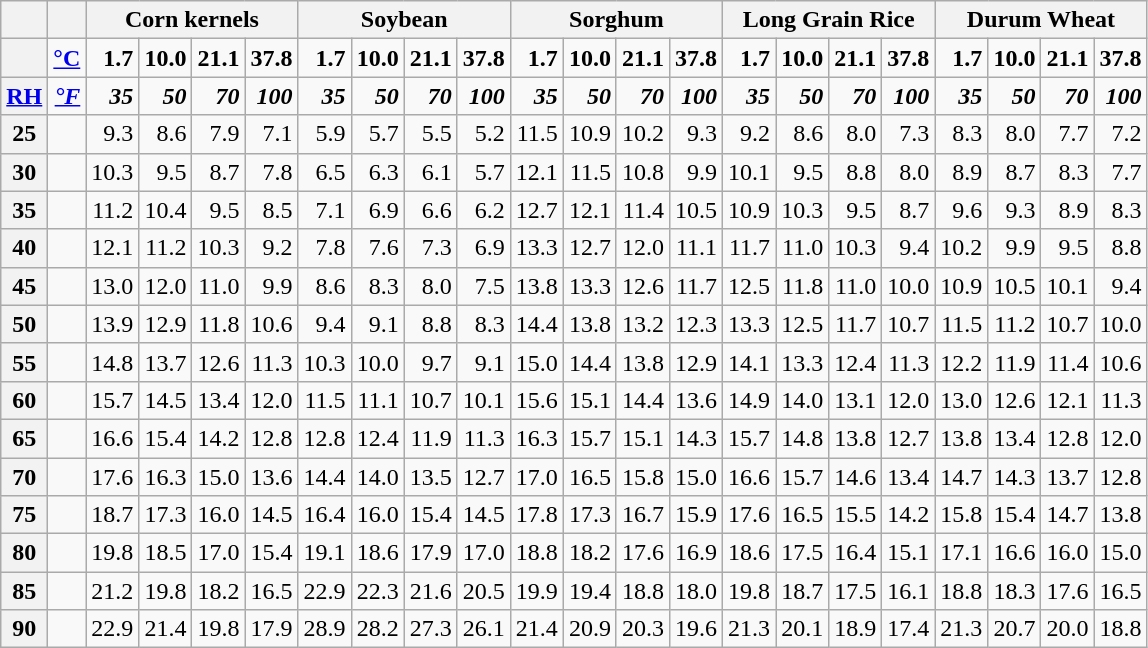<table class="wikitable">
<tr>
<th></th>
<th></th>
<th colspan="4"><strong>Corn  kernels</strong></th>
<th colspan="4"><strong>Soybean</strong></th>
<th colspan="4"><strong>Sorghum</strong></th>
<th colspan="4"><strong>Long  Grain Rice</strong></th>
<th colspan="4"><strong>Durum  Wheat</strong></th>
</tr>
<tr>
<th></th>
<td style="text-align:right;"><strong><a href='#'>°C</a></strong></td>
<td style="text-align:right;"><strong>1.7</strong></td>
<td style="text-align:right;"><strong>10.0</strong></td>
<td style="text-align:right;"><strong>21.1</strong></td>
<td style="text-align:right;"><strong>37.8</strong></td>
<td style="text-align:right;"><strong>1.7</strong></td>
<td style="text-align:right;"><strong>10.0</strong></td>
<td style="text-align:right;"><strong>21.1</strong></td>
<td style="text-align:right;"><strong>37.8</strong></td>
<td style="text-align:right;"><strong>1.7</strong></td>
<td style="text-align:right;"><strong>10.0</strong></td>
<td style="text-align:right;"><strong>21.1</strong></td>
<td style="text-align:right;"><strong>37.8</strong></td>
<td style="text-align:right;"><strong>1.7</strong></td>
<td style="text-align:right;"><strong>10.0</strong></td>
<td style="text-align:right;"><strong>21.1</strong></td>
<td style="text-align:right;"><strong>37.8</strong></td>
<td style="text-align:right;"><strong>1.7</strong></td>
<td style="text-align:right;"><strong>10.0</strong></td>
<td style="text-align:right;"><strong>21.1</strong></td>
<td style="text-align:right;"><strong>37.8</strong></td>
</tr>
<tr>
<th><strong><a href='#'>RH</a></strong></th>
<td style="text-align:right;"><strong><em><a href='#'>°F</a></em></strong></td>
<td style="text-align:right;"><strong><em>35</em></strong></td>
<td style="text-align:right;"><strong><em>50</em></strong></td>
<td style="text-align:right;"><strong><em>70</em></strong></td>
<td style="text-align:right;"><strong><em>100</em></strong></td>
<td style="text-align:right;"><strong><em>35</em></strong></td>
<td style="text-align:right;"><strong><em>50</em></strong></td>
<td style="text-align:right;"><strong><em>70</em></strong></td>
<td style="text-align:right;"><strong><em>100</em></strong></td>
<td style="text-align:right;"><strong><em>35</em></strong></td>
<td style="text-align:right;"><strong><em>50</em></strong></td>
<td style="text-align:right;"><strong><em>70</em></strong></td>
<td style="text-align:right;"><strong><em>100</em></strong></td>
<td style="text-align:right;"><strong><em>35</em></strong></td>
<td style="text-align:right;"><strong><em>50</em></strong></td>
<td style="text-align:right;"><strong><em>70</em></strong></td>
<td style="text-align:right;"><strong><em>100</em></strong></td>
<td style="text-align:right;"><strong><em>35</em></strong></td>
<td style="text-align:right;"><strong><em>50</em></strong></td>
<td style="text-align:right;"><strong><em>70</em></strong></td>
<td style="text-align:right;"><strong><em>100</em></strong></td>
</tr>
<tr>
<th><strong>25</strong></th>
<td></td>
<td style="text-align:right;">9.3</td>
<td style="text-align:right;">8.6</td>
<td style="text-align:right;">7.9</td>
<td style="text-align:right;">7.1</td>
<td style="text-align:right;">5.9</td>
<td style="text-align:right;">5.7</td>
<td style="text-align:right;">5.5</td>
<td style="text-align:right;">5.2</td>
<td style="text-align:right;">11.5</td>
<td style="text-align:right;">10.9</td>
<td style="text-align:right;">10.2</td>
<td style="text-align:right;">9.3</td>
<td style="text-align:right;">9.2</td>
<td style="text-align:right;">8.6</td>
<td style="text-align:right;">8.0</td>
<td style="text-align:right;">7.3</td>
<td style="text-align:right;">8.3</td>
<td style="text-align:right;">8.0</td>
<td style="text-align:right;">7.7</td>
<td style="text-align:right;">7.2</td>
</tr>
<tr>
<th><strong>30</strong></th>
<td></td>
<td style="text-align:right;">10.3</td>
<td style="text-align:right;">9.5</td>
<td style="text-align:right;">8.7</td>
<td style="text-align:right;">7.8</td>
<td style="text-align:right;">6.5</td>
<td style="text-align:right;">6.3</td>
<td style="text-align:right;">6.1</td>
<td style="text-align:right;">5.7</td>
<td style="text-align:right;">12.1</td>
<td style="text-align:right;">11.5</td>
<td style="text-align:right;">10.8</td>
<td style="text-align:right;">9.9</td>
<td style="text-align:right;">10.1</td>
<td style="text-align:right;">9.5</td>
<td style="text-align:right;">8.8</td>
<td style="text-align:right;">8.0</td>
<td style="text-align:right;">8.9</td>
<td style="text-align:right;">8.7</td>
<td style="text-align:right;">8.3</td>
<td style="text-align:right;">7.7</td>
</tr>
<tr>
<th><strong>35</strong></th>
<td></td>
<td style="text-align:right;">11.2</td>
<td style="text-align:right;">10.4</td>
<td style="text-align:right;">9.5</td>
<td style="text-align:right;">8.5</td>
<td style="text-align:right;">7.1</td>
<td style="text-align:right;">6.9</td>
<td style="text-align:right;">6.6</td>
<td style="text-align:right;">6.2</td>
<td style="text-align:right;">12.7</td>
<td style="text-align:right;">12.1</td>
<td style="text-align:right;">11.4</td>
<td style="text-align:right;">10.5</td>
<td style="text-align:right;">10.9</td>
<td style="text-align:right;">10.3</td>
<td style="text-align:right;">9.5</td>
<td style="text-align:right;">8.7</td>
<td style="text-align:right;">9.6</td>
<td style="text-align:right;">9.3</td>
<td style="text-align:right;">8.9</td>
<td style="text-align:right;">8.3</td>
</tr>
<tr>
<th><strong>40</strong></th>
<td></td>
<td style="text-align:right;">12.1</td>
<td style="text-align:right;">11.2</td>
<td style="text-align:right;">10.3</td>
<td style="text-align:right;">9.2</td>
<td style="text-align:right;">7.8</td>
<td style="text-align:right;">7.6</td>
<td style="text-align:right;">7.3</td>
<td style="text-align:right;">6.9</td>
<td style="text-align:right;">13.3</td>
<td style="text-align:right;">12.7</td>
<td style="text-align:right;">12.0</td>
<td style="text-align:right;">11.1</td>
<td style="text-align:right;">11.7</td>
<td style="text-align:right;">11.0</td>
<td style="text-align:right;">10.3</td>
<td style="text-align:right;">9.4</td>
<td style="text-align:right;">10.2</td>
<td style="text-align:right;">9.9</td>
<td style="text-align:right;">9.5</td>
<td style="text-align:right;">8.8</td>
</tr>
<tr>
<th><strong>45</strong></th>
<td></td>
<td style="text-align:right;">13.0</td>
<td style="text-align:right;">12.0</td>
<td style="text-align:right;">11.0</td>
<td style="text-align:right;">9.9</td>
<td style="text-align:right;">8.6</td>
<td style="text-align:right;">8.3</td>
<td style="text-align:right;">8.0</td>
<td style="text-align:right;">7.5</td>
<td style="text-align:right;">13.8</td>
<td style="text-align:right;">13.3</td>
<td style="text-align:right;">12.6</td>
<td style="text-align:right;">11.7</td>
<td style="text-align:right;">12.5</td>
<td style="text-align:right;">11.8</td>
<td style="text-align:right;">11.0</td>
<td style="text-align:right;">10.0</td>
<td style="text-align:right;">10.9</td>
<td style="text-align:right;">10.5</td>
<td style="text-align:right;">10.1</td>
<td style="text-align:right;">9.4</td>
</tr>
<tr>
<th><strong>50</strong></th>
<td></td>
<td style="text-align:right;">13.9</td>
<td style="text-align:right;">12.9</td>
<td style="text-align:right;">11.8</td>
<td style="text-align:right;">10.6</td>
<td style="text-align:right;">9.4</td>
<td style="text-align:right;">9.1</td>
<td style="text-align:right;">8.8</td>
<td style="text-align:right;">8.3</td>
<td style="text-align:right;">14.4</td>
<td style="text-align:right;">13.8</td>
<td style="text-align:right;">13.2</td>
<td style="text-align:right;">12.3</td>
<td style="text-align:right;">13.3</td>
<td style="text-align:right;">12.5</td>
<td style="text-align:right;">11.7</td>
<td style="text-align:right;">10.7</td>
<td style="text-align:right;">11.5</td>
<td style="text-align:right;">11.2</td>
<td style="text-align:right;">10.7</td>
<td style="text-align:right;">10.0</td>
</tr>
<tr>
<th><strong>55</strong></th>
<td></td>
<td style="text-align:right;">14.8</td>
<td style="text-align:right;">13.7</td>
<td style="text-align:right;">12.6</td>
<td style="text-align:right;">11.3</td>
<td style="text-align:right;">10.3</td>
<td style="text-align:right;">10.0</td>
<td style="text-align:right;">9.7</td>
<td style="text-align:right;">9.1</td>
<td style="text-align:right;">15.0</td>
<td style="text-align:right;">14.4</td>
<td style="text-align:right;">13.8</td>
<td style="text-align:right;">12.9</td>
<td style="text-align:right;">14.1</td>
<td style="text-align:right;">13.3</td>
<td style="text-align:right;">12.4</td>
<td style="text-align:right;">11.3</td>
<td style="text-align:right;">12.2</td>
<td style="text-align:right;">11.9</td>
<td style="text-align:right;">11.4</td>
<td style="text-align:right;">10.6</td>
</tr>
<tr>
<th><strong>60</strong></th>
<td></td>
<td style="text-align:right;">15.7</td>
<td style="text-align:right;">14.5</td>
<td style="text-align:right;">13.4</td>
<td style="text-align:right;">12.0</td>
<td style="text-align:right;">11.5</td>
<td style="text-align:right;">11.1</td>
<td style="text-align:right;">10.7</td>
<td style="text-align:right;">10.1</td>
<td style="text-align:right;">15.6</td>
<td style="text-align:right;">15.1</td>
<td style="text-align:right;">14.4</td>
<td style="text-align:right;">13.6</td>
<td style="text-align:right;">14.9</td>
<td style="text-align:right;">14.0</td>
<td style="text-align:right;">13.1</td>
<td style="text-align:right;">12.0</td>
<td style="text-align:right;">13.0</td>
<td style="text-align:right;">12.6</td>
<td style="text-align:right;">12.1</td>
<td style="text-align:right;">11.3</td>
</tr>
<tr>
<th><strong>65</strong></th>
<td></td>
<td style="text-align:right;">16.6</td>
<td style="text-align:right;">15.4</td>
<td style="text-align:right;">14.2</td>
<td style="text-align:right;">12.8</td>
<td style="text-align:right;">12.8</td>
<td style="text-align:right;">12.4</td>
<td style="text-align:right;">11.9</td>
<td style="text-align:right;">11.3</td>
<td style="text-align:right;">16.3</td>
<td style="text-align:right;">15.7</td>
<td style="text-align:right;">15.1</td>
<td style="text-align:right;">14.3</td>
<td style="text-align:right;">15.7</td>
<td style="text-align:right;">14.8</td>
<td style="text-align:right;">13.8</td>
<td style="text-align:right;">12.7</td>
<td style="text-align:right;">13.8</td>
<td style="text-align:right;">13.4</td>
<td style="text-align:right;">12.8</td>
<td style="text-align:right;">12.0</td>
</tr>
<tr>
<th><strong>70</strong></th>
<td></td>
<td style="text-align:right;">17.6</td>
<td style="text-align:right;">16.3</td>
<td style="text-align:right;">15.0</td>
<td style="text-align:right;">13.6</td>
<td style="text-align:right;">14.4</td>
<td style="text-align:right;">14.0</td>
<td style="text-align:right;">13.5</td>
<td style="text-align:right;">12.7</td>
<td style="text-align:right;">17.0</td>
<td style="text-align:right;">16.5</td>
<td style="text-align:right;">15.8</td>
<td style="text-align:right;">15.0</td>
<td style="text-align:right;">16.6</td>
<td style="text-align:right;">15.7</td>
<td style="text-align:right;">14.6</td>
<td style="text-align:right;">13.4</td>
<td style="text-align:right;">14.7</td>
<td style="text-align:right;">14.3</td>
<td style="text-align:right;">13.7</td>
<td style="text-align:right;">12.8</td>
</tr>
<tr>
<th><strong>75</strong></th>
<td></td>
<td style="text-align:right;">18.7</td>
<td style="text-align:right;">17.3</td>
<td style="text-align:right;">16.0</td>
<td style="text-align:right;">14.5</td>
<td style="text-align:right;">16.4</td>
<td style="text-align:right;">16.0</td>
<td style="text-align:right;">15.4</td>
<td style="text-align:right;">14.5</td>
<td style="text-align:right;">17.8</td>
<td style="text-align:right;">17.3</td>
<td style="text-align:right;">16.7</td>
<td style="text-align:right;">15.9</td>
<td style="text-align:right;">17.6</td>
<td style="text-align:right;">16.5</td>
<td style="text-align:right;">15.5</td>
<td style="text-align:right;">14.2</td>
<td style="text-align:right;">15.8</td>
<td style="text-align:right;">15.4</td>
<td style="text-align:right;">14.7</td>
<td style="text-align:right;">13.8</td>
</tr>
<tr>
<th><strong>80</strong></th>
<td></td>
<td style="text-align:right;">19.8</td>
<td style="text-align:right;">18.5</td>
<td style="text-align:right;">17.0</td>
<td style="text-align:right;">15.4</td>
<td style="text-align:right;">19.1</td>
<td style="text-align:right;">18.6</td>
<td style="text-align:right;">17.9</td>
<td style="text-align:right;">17.0</td>
<td style="text-align:right;">18.8</td>
<td style="text-align:right;">18.2</td>
<td style="text-align:right;">17.6</td>
<td style="text-align:right;">16.9</td>
<td style="text-align:right;">18.6</td>
<td style="text-align:right;">17.5</td>
<td style="text-align:right;">16.4</td>
<td style="text-align:right;">15.1</td>
<td style="text-align:right;">17.1</td>
<td style="text-align:right;">16.6</td>
<td style="text-align:right;">16.0</td>
<td style="text-align:right;">15.0</td>
</tr>
<tr>
<th><strong>85</strong></th>
<td></td>
<td style="text-align:right;">21.2</td>
<td style="text-align:right;">19.8</td>
<td style="text-align:right;">18.2</td>
<td style="text-align:right;">16.5</td>
<td style="text-align:right;">22.9</td>
<td style="text-align:right;">22.3</td>
<td style="text-align:right;">21.6</td>
<td style="text-align:right;">20.5</td>
<td style="text-align:right;">19.9</td>
<td style="text-align:right;">19.4</td>
<td style="text-align:right;">18.8</td>
<td style="text-align:right;">18.0</td>
<td style="text-align:right;">19.8</td>
<td style="text-align:right;">18.7</td>
<td style="text-align:right;">17.5</td>
<td style="text-align:right;">16.1</td>
<td style="text-align:right;">18.8</td>
<td style="text-align:right;">18.3</td>
<td style="text-align:right;">17.6</td>
<td style="text-align:right;">16.5</td>
</tr>
<tr>
<th><strong>90</strong></th>
<td></td>
<td style="text-align:right;">22.9</td>
<td style="text-align:right;">21.4</td>
<td style="text-align:right;">19.8</td>
<td style="text-align:right;">17.9</td>
<td style="text-align:right;">28.9</td>
<td style="text-align:right;">28.2</td>
<td style="text-align:right;">27.3</td>
<td style="text-align:right;">26.1</td>
<td style="text-align:right;">21.4</td>
<td style="text-align:right;">20.9</td>
<td style="text-align:right;">20.3</td>
<td style="text-align:right;">19.6</td>
<td style="text-align:right;">21.3</td>
<td style="text-align:right;">20.1</td>
<td style="text-align:right;">18.9</td>
<td style="text-align:right;">17.4</td>
<td style="text-align:right;">21.3</td>
<td style="text-align:right;">20.7</td>
<td style="text-align:right;">20.0</td>
<td style="text-align:right;">18.8</td>
</tr>
</table>
